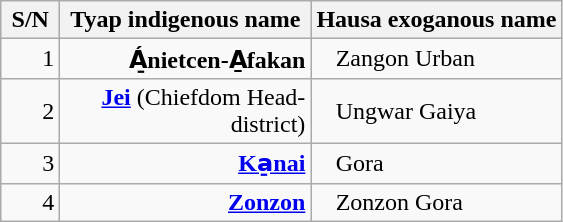<table class=wikitable style="text-align:right;">
<tr>
<th style="width:2em;">S/N</th>
<th style="width:10em;">Tyap indigenous name</th>
<th>Hausa exoganous name</th>
</tr>
<tr>
<td>1</td>
<td><strong>Á̠nietcen-A̱fakan</strong></td>
<td style="text-align:left;padding-left:1em;">Zangon Urban</td>
</tr>
<tr>
<td>2</td>
<td><strong><a href='#'>Jei</a></strong> (Chiefdom Head-district)</td>
<td style="text-align:left;padding-left:1em;">Ungwar Gaiya</td>
</tr>
<tr>
<td>3</td>
<td><strong><a href='#'>Ka̠nai</a></strong></td>
<td style="text-align:left;padding-left:1em;">Gora</td>
</tr>
<tr>
<td>4</td>
<td><strong><a href='#'>Zonzon</a></strong></td>
<td style="text-align:left;padding-left:1em;">Zonzon Gora</td>
</tr>
</table>
